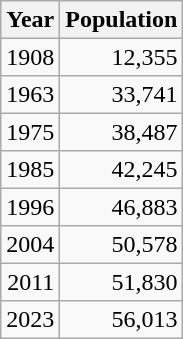<table class="wikitable" style="line-height:1.1em;">
<tr>
<th>Year</th>
<th>Population</th>
</tr>
<tr align="right">
<td>1908</td>
<td>12,355</td>
</tr>
<tr align="right">
<td>1963</td>
<td>33,741</td>
</tr>
<tr align="right">
<td>1975</td>
<td>38,487</td>
</tr>
<tr align="right">
<td>1985</td>
<td>42,245</td>
</tr>
<tr align="right">
<td>1996</td>
<td>46,883</td>
</tr>
<tr align="right">
<td>2004</td>
<td>50,578</td>
</tr>
<tr align="right">
<td>2011</td>
<td>51,830</td>
</tr>
<tr align="right">
<td>2023</td>
<td>56,013</td>
</tr>
</table>
